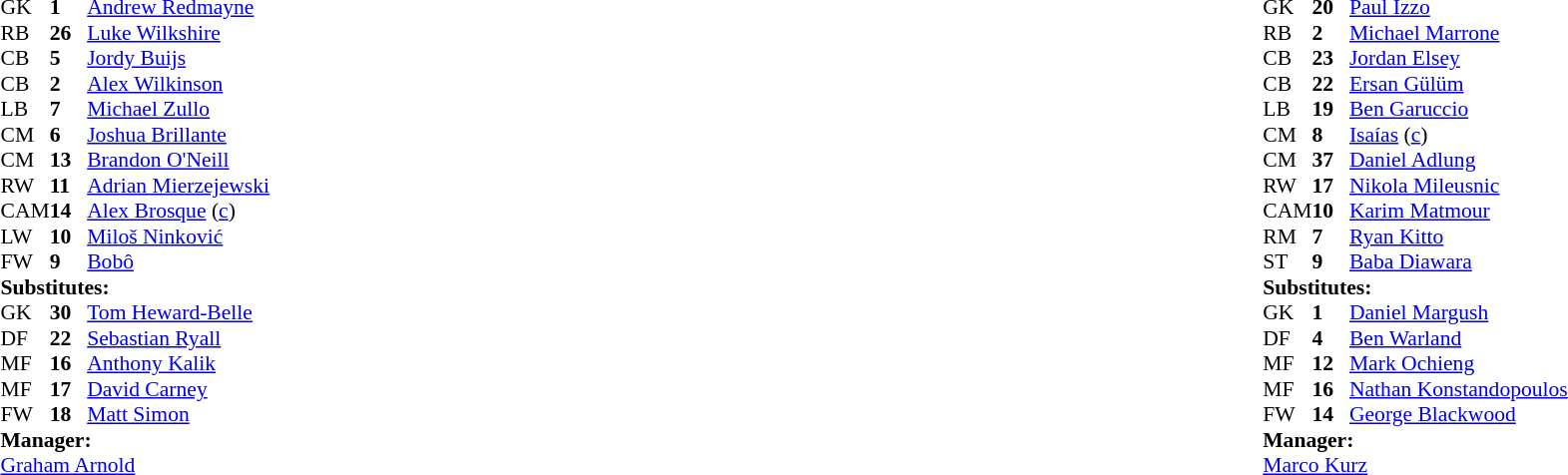<table style="width:100%">
<tr>
<td style="vertical-align:top; width:40%"><br><table style="font-size: 90%" cellspacing="0" cellpadding="0">
<tr>
<th width=25></th>
<th width=25></th>
</tr>
<tr>
<td>GK</td>
<td><strong>1</strong></td>
<td> <a href='#'>Andrew Redmayne</a></td>
<td></td>
<td></td>
</tr>
<tr>
<td>RB</td>
<td><strong>26</strong></td>
<td> <a href='#'>Luke Wilkshire</a></td>
<td></td>
<td></td>
</tr>
<tr>
<td>CB</td>
<td><strong>5</strong></td>
<td> <a href='#'>Jordy Buijs</a></td>
<td></td>
<td></td>
</tr>
<tr>
<td>CB</td>
<td><strong>2</strong></td>
<td> <a href='#'>Alex Wilkinson</a></td>
<td></td>
<td></td>
</tr>
<tr>
<td>LB</td>
<td><strong>7</strong></td>
<td> <a href='#'>Michael Zullo</a></td>
<td></td>
<td></td>
</tr>
<tr>
<td>CM</td>
<td><strong>6</strong></td>
<td> <a href='#'>Joshua Brillante</a></td>
<td></td>
<td></td>
</tr>
<tr>
<td>CM</td>
<td><strong>13</strong></td>
<td> <a href='#'>Brandon O'Neill</a></td>
<td></td>
<td></td>
</tr>
<tr>
<td>RW</td>
<td><strong>11</strong></td>
<td> <a href='#'>Adrian Mierzejewski</a></td>
<td></td>
<td></td>
</tr>
<tr>
<td>CAM</td>
<td><strong>14</strong></td>
<td> <a href='#'>Alex Brosque</a> (<a href='#'>c</a>)</td>
<td></td>
<td></td>
</tr>
<tr>
<td>LW</td>
<td><strong>10</strong></td>
<td> <a href='#'>Miloš Ninković</a></td>
<td></td>
<td></td>
</tr>
<tr>
<td>FW</td>
<td><strong>9</strong></td>
<td> <a href='#'>Bobô</a></td>
<td></td>
<td></td>
</tr>
<tr>
<td colspan=3><strong>Substitutes:</strong></td>
</tr>
<tr>
<td>GK</td>
<td><strong>30</strong></td>
<td> <a href='#'>Tom Heward-Belle</a></td>
<td></td>
</tr>
<tr>
<td>DF</td>
<td><strong>22</strong></td>
<td> <a href='#'>Sebastian Ryall</a></td>
<td></td>
<td></td>
</tr>
<tr>
<td>MF</td>
<td><strong>16</strong></td>
<td> <a href='#'>Anthony Kalik</a></td>
<td></td>
<td></td>
</tr>
<tr>
<td>MF</td>
<td><strong>17</strong></td>
<td> <a href='#'>David Carney</a></td>
<td></td>
<td></td>
</tr>
<tr>
<td>FW</td>
<td><strong>18</strong></td>
<td> <a href='#'>Matt Simon</a></td>
<td></td>
<td></td>
</tr>
<tr>
<td colspan=3><strong>Manager:</strong></td>
</tr>
<tr>
<td colspan=4> <a href='#'>Graham Arnold</a></td>
</tr>
</table>
</td>
<td valign="top"></td>
<td style="vertical-align:top; width:50%"><br><table cellspacing="0" cellpadding="0" style="font-size:90%; margin:auto">
<tr>
<th width=25></th>
<th width=25></th>
</tr>
<tr>
<td>GK</td>
<td><strong>20</strong></td>
<td> <a href='#'>Paul Izzo</a></td>
<td></td>
<td></td>
</tr>
<tr>
<td>RB</td>
<td><strong>2</strong></td>
<td> <a href='#'>Michael Marrone</a></td>
<td></td>
<td></td>
</tr>
<tr>
<td>CB</td>
<td><strong>23</strong></td>
<td> <a href='#'>Jordan Elsey</a></td>
<td></td>
<td></td>
</tr>
<tr>
<td>CB</td>
<td><strong>22</strong></td>
<td> <a href='#'>Ersan Gülüm</a></td>
<td></td>
<td></td>
</tr>
<tr>
<td>LB</td>
<td><strong>19</strong></td>
<td> <a href='#'>Ben Garuccio</a></td>
<td></td>
<td></td>
</tr>
<tr>
<td>CM</td>
<td><strong>8</strong></td>
<td> <a href='#'>Isaías</a> (<a href='#'>c</a>)</td>
<td></td>
<td></td>
</tr>
<tr>
<td>CM</td>
<td><strong>37</strong></td>
<td> <a href='#'>Daniel Adlung</a></td>
<td></td>
<td></td>
</tr>
<tr>
<td>RW</td>
<td><strong>17</strong></td>
<td> <a href='#'>Nikola Mileusnic</a></td>
<td></td>
<td></td>
</tr>
<tr>
<td>CAM</td>
<td><strong>10</strong></td>
<td> <a href='#'>Karim Matmour</a></td>
<td></td>
<td></td>
</tr>
<tr>
<td>RM</td>
<td><strong>7</strong></td>
<td> <a href='#'>Ryan Kitto</a></td>
<td></td>
<td></td>
</tr>
<tr>
<td>ST</td>
<td><strong>9</strong></td>
<td> <a href='#'>Baba Diawara</a></td>
<td></td>
<td></td>
</tr>
<tr>
<td colspan=4><strong>Substitutes:</strong></td>
</tr>
<tr>
<td>GK</td>
<td><strong>1</strong></td>
<td> <a href='#'>Daniel Margush</a></td>
<td></td>
<td></td>
</tr>
<tr>
<td>DF</td>
<td><strong>4</strong></td>
<td> <a href='#'>Ben Warland</a></td>
<td></td>
<td></td>
</tr>
<tr>
<td>MF</td>
<td><strong>12</strong></td>
<td> <a href='#'>Mark Ochieng</a></td>
<td></td>
<td></td>
</tr>
<tr>
<td>MF</td>
<td><strong>16</strong></td>
<td> <a href='#'>Nathan Konstandopoulos</a></td>
<td></td>
<td></td>
</tr>
<tr>
<td>FW</td>
<td><strong>14</strong></td>
<td> <a href='#'>George Blackwood</a></td>
<td></td>
<td></td>
</tr>
<tr>
<td colspan=4><strong>Manager:</strong></td>
</tr>
<tr>
<td colspan=4> <a href='#'>Marco Kurz</a></td>
</tr>
</table>
</td>
</tr>
</table>
